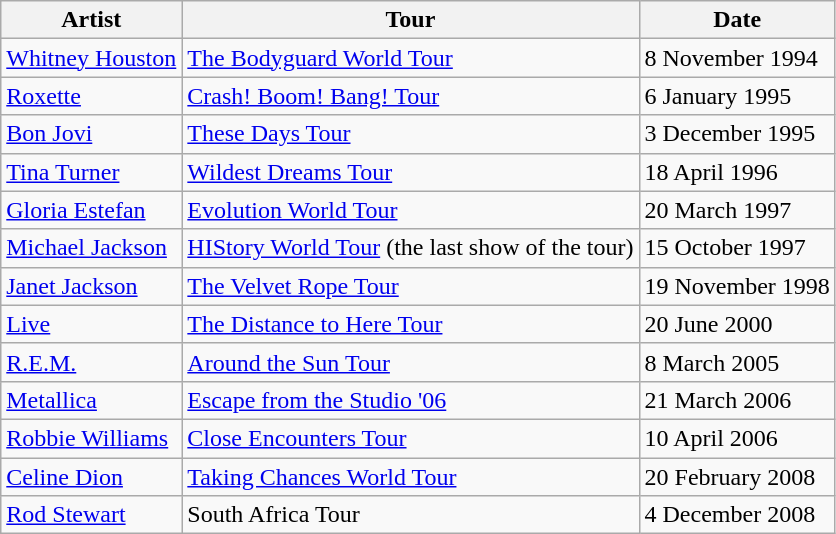<table class="wikitable">
<tr>
<th>Artist</th>
<th>Tour</th>
<th>Date</th>
</tr>
<tr>
<td><a href='#'>Whitney Houston</a></td>
<td><a href='#'>The Bodyguard World Tour</a></td>
<td>8 November 1994</td>
</tr>
<tr>
<td><a href='#'>Roxette</a></td>
<td><a href='#'>Crash! Boom! Bang! Tour</a></td>
<td>6 January 1995</td>
</tr>
<tr>
<td><a href='#'>Bon Jovi</a></td>
<td><a href='#'>These Days Tour</a></td>
<td>3 December 1995</td>
</tr>
<tr>
<td><a href='#'>Tina Turner</a></td>
<td><a href='#'>Wildest Dreams Tour</a></td>
<td>18 April 1996</td>
</tr>
<tr>
<td><a href='#'>Gloria Estefan</a></td>
<td><a href='#'>Evolution World Tour</a></td>
<td>20 March 1997</td>
</tr>
<tr>
<td><a href='#'>Michael Jackson</a></td>
<td><a href='#'>HIStory World Tour</a> (the last show of the tour)</td>
<td>15 October 1997</td>
</tr>
<tr>
<td><a href='#'>Janet Jackson</a></td>
<td><a href='#'>The Velvet Rope Tour</a></td>
<td>19 November 1998</td>
</tr>
<tr>
<td><a href='#'>Live</a></td>
<td><a href='#'>The Distance to Here Tour</a></td>
<td>20 June 2000</td>
</tr>
<tr>
<td><a href='#'>R.E.M.</a></td>
<td><a href='#'>Around the Sun Tour</a></td>
<td>8 March 2005</td>
</tr>
<tr>
<td><a href='#'>Metallica</a></td>
<td><a href='#'>Escape from the Studio '06</a></td>
<td>21 March 2006</td>
</tr>
<tr>
<td><a href='#'>Robbie Williams</a></td>
<td><a href='#'>Close Encounters Tour</a></td>
<td>10 April 2006</td>
</tr>
<tr>
<td><a href='#'>Celine Dion</a></td>
<td><a href='#'>Taking Chances World Tour</a></td>
<td>20 February 2008</td>
</tr>
<tr>
<td><a href='#'>Rod Stewart</a></td>
<td>South Africa Tour</td>
<td>4 December 2008</td>
</tr>
</table>
